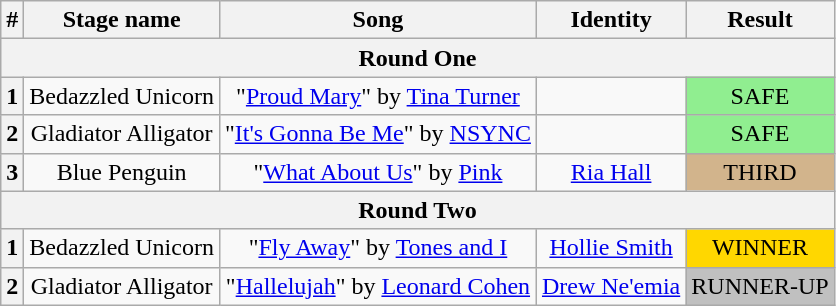<table class="wikitable plainrowheaders" style="text-align: center;">
<tr>
<th>#</th>
<th>Stage name</th>
<th>Song</th>
<th>Identity</th>
<th>Result</th>
</tr>
<tr>
<th colspan="5">Round One</th>
</tr>
<tr>
<th>1</th>
<td>Bedazzled Unicorn</td>
<td>"<a href='#'>Proud Mary</a>" by <a href='#'>Tina Turner</a></td>
<td></td>
<td bgcolor=lightgreen>SAFE</td>
</tr>
<tr>
<th>2</th>
<td>Gladiator Alligator</td>
<td>"<a href='#'>It's Gonna Be Me</a>" by <a href='#'>NSYNC</a></td>
<td></td>
<td bgcolor=lightgreen>SAFE</td>
</tr>
<tr>
<th>3</th>
<td>Blue Penguin</td>
<td>"<a href='#'>What About Us</a>" by <a href='#'>Pink</a></td>
<td><a href='#'>Ria Hall</a></td>
<td bgcolor=tan>THIRD</td>
</tr>
<tr>
<th colspan="5">Round Two</th>
</tr>
<tr>
<th>1</th>
<td>Bedazzled Unicorn</td>
<td>"<a href='#'>Fly Away</a>" by <a href='#'>Tones and I</a></td>
<td><a href='#'>Hollie Smith</a></td>
<td bgcolor="gold">WINNER</td>
</tr>
<tr>
<th>2</th>
<td>Gladiator Alligator</td>
<td>"<a href='#'>Hallelujah</a>" by <a href='#'>Leonard Cohen</a></td>
<td><a href='#'>Drew Ne'emia</a></td>
<td bgcolor="silver">RUNNER-UP</td>
</tr>
</table>
